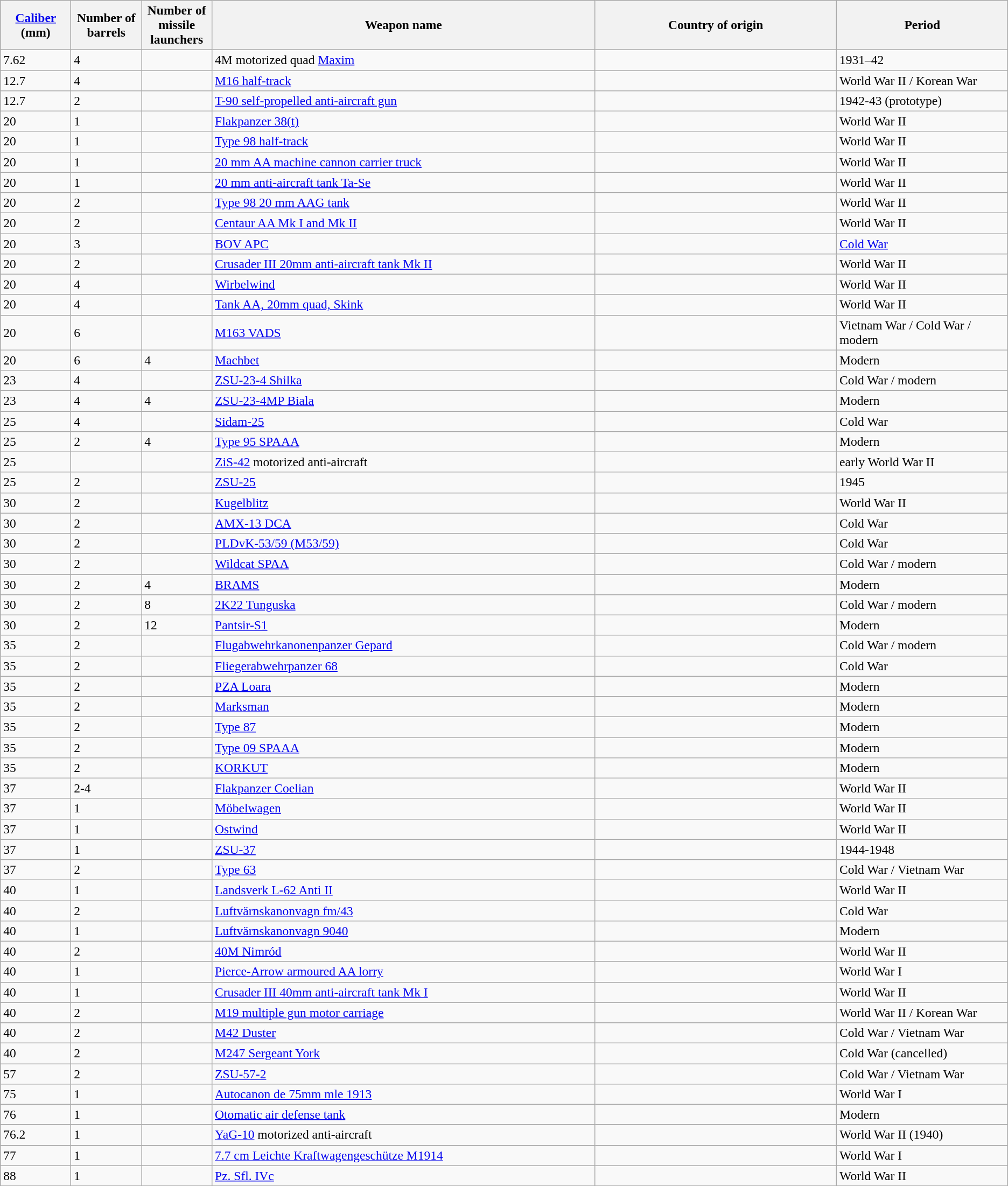<table class="wikitable sortable" style="font-size:98%;">
<tr>
<th width="7%"><a href='#'>Caliber</a> (mm)</th>
<th width="7%">Number of barrels</th>
<th width="7%">Number of missile launchers</th>
<th width="38%">Weapon name</th>
<th width="24%">Country of origin</th>
<th width="17%">Period</th>
</tr>
<tr>
<td>7.62</td>
<td>4</td>
<td></td>
<td>4M motorized quad <a href='#'>Maxim</a></td>
<td></td>
<td>1931–42</td>
</tr>
<tr>
<td>12.7</td>
<td>4</td>
<td></td>
<td><a href='#'>M16 half-track</a></td>
<td></td>
<td>World War II / Korean War</td>
</tr>
<tr>
<td>12.7</td>
<td>2</td>
<td></td>
<td><a href='#'>T-90 self-propelled anti-aircraft gun</a></td>
<td></td>
<td>1942-43 (prototype)</td>
</tr>
<tr>
<td>20</td>
<td>1</td>
<td></td>
<td><a href='#'>Flakpanzer 38(t)</a></td>
<td></td>
<td>World War II</td>
</tr>
<tr>
<td>20</td>
<td>1</td>
<td></td>
<td><a href='#'>Type 98 half-track</a></td>
<td></td>
<td>World War II</td>
</tr>
<tr>
<td>20</td>
<td>1</td>
<td></td>
<td><a href='#'>20 mm AA machine cannon carrier truck</a></td>
<td></td>
<td>World War II</td>
</tr>
<tr>
<td>20</td>
<td>1</td>
<td></td>
<td><a href='#'>20 mm anti-aircraft tank Ta-Se</a></td>
<td></td>
<td>World War II</td>
</tr>
<tr>
<td>20</td>
<td>2</td>
<td></td>
<td><a href='#'>Type 98 20 mm AAG tank</a></td>
<td></td>
<td>World War II</td>
</tr>
<tr>
<td>20</td>
<td>2</td>
<td></td>
<td><a href='#'>Centaur AA Mk I and Mk II</a></td>
<td></td>
<td>World War II</td>
</tr>
<tr>
<td>20</td>
<td>3</td>
<td></td>
<td><a href='#'>BOV APC</a></td>
<td></td>
<td><a href='#'>Cold War</a></td>
</tr>
<tr>
<td>20</td>
<td>2</td>
<td></td>
<td><a href='#'>Crusader III 20mm anti-aircraft tank Mk II</a></td>
<td></td>
<td>World War II</td>
</tr>
<tr>
<td>20</td>
<td>4</td>
<td></td>
<td><a href='#'>Wirbelwind</a></td>
<td></td>
<td>World War II</td>
</tr>
<tr>
<td>20</td>
<td>4</td>
<td></td>
<td><a href='#'>Tank AA, 20mm quad, Skink</a></td>
<td></td>
<td>World War II</td>
</tr>
<tr>
<td>20</td>
<td>6</td>
<td></td>
<td><a href='#'>M163 VADS</a></td>
<td></td>
<td>Vietnam War / Cold War / modern</td>
</tr>
<tr>
<td>20</td>
<td>6</td>
<td>4</td>
<td><a href='#'>Machbet</a></td>
<td></td>
<td>Modern</td>
</tr>
<tr>
<td>23</td>
<td>4</td>
<td></td>
<td><a href='#'>ZSU-23-4 Shilka</a></td>
<td></td>
<td>Cold War / modern</td>
</tr>
<tr>
<td>23</td>
<td>4</td>
<td>4</td>
<td><a href='#'>ZSU-23-4MP Biala</a></td>
<td></td>
<td>Modern</td>
</tr>
<tr>
<td>25</td>
<td>4</td>
<td></td>
<td><a href='#'>Sidam-25</a></td>
<td></td>
<td>Cold War</td>
</tr>
<tr>
<td>25</td>
<td>2</td>
<td>4</td>
<td><a href='#'>Type 95 SPAAA</a></td>
<td></td>
<td>Modern</td>
</tr>
<tr>
<td>25</td>
<td></td>
<td></td>
<td><a href='#'>ZiS-42</a> motorized anti-aircraft</td>
<td></td>
<td>early World War II</td>
</tr>
<tr>
<td>25</td>
<td>2</td>
<td></td>
<td><a href='#'>ZSU-25</a></td>
<td></td>
<td>1945</td>
</tr>
<tr>
<td>30</td>
<td>2</td>
<td></td>
<td><a href='#'>Kugelblitz</a></td>
<td></td>
<td>World War II</td>
</tr>
<tr>
<td>30</td>
<td>2</td>
<td></td>
<td><a href='#'>AMX-13 DCA</a></td>
<td></td>
<td>Cold War</td>
</tr>
<tr>
<td>30</td>
<td>2</td>
<td></td>
<td><a href='#'>PLDvK-53/59 (M53/59)</a></td>
<td></td>
<td>Cold War</td>
</tr>
<tr>
<td>30</td>
<td>2</td>
<td></td>
<td><a href='#'>Wildcat SPAA</a></td>
<td></td>
<td>Cold War / modern</td>
</tr>
<tr>
<td>30</td>
<td>2</td>
<td>4</td>
<td><a href='#'>BRAMS</a></td>
<td></td>
<td>Modern</td>
</tr>
<tr>
<td>30</td>
<td>2</td>
<td>8</td>
<td><a href='#'>2K22 Tunguska</a></td>
<td></td>
<td>Cold War / modern</td>
</tr>
<tr>
<td>30</td>
<td>2</td>
<td>12</td>
<td><a href='#'>Pantsir-S1</a></td>
<td></td>
<td>Modern</td>
</tr>
<tr>
<td>35</td>
<td>2</td>
<td></td>
<td><a href='#'>Flugabwehrkanonenpanzer Gepard</a></td>
<td></td>
<td>Cold War / modern</td>
</tr>
<tr>
<td>35</td>
<td>2</td>
<td></td>
<td><a href='#'>Fliegerabwehrpanzer 68</a></td>
<td></td>
<td>Cold War</td>
</tr>
<tr>
<td>35</td>
<td>2</td>
<td></td>
<td><a href='#'>PZA Loara</a></td>
<td></td>
<td>Modern</td>
</tr>
<tr>
<td>35</td>
<td>2</td>
<td></td>
<td><a href='#'>Marksman</a></td>
<td></td>
<td>Modern</td>
</tr>
<tr>
<td>35</td>
<td>2</td>
<td></td>
<td><a href='#'>Type 87</a></td>
<td></td>
<td>Modern</td>
</tr>
<tr>
<td>35</td>
<td>2</td>
<td></td>
<td><a href='#'>Type 09 SPAAA</a></td>
<td></td>
<td>Modern</td>
</tr>
<tr>
<td>35</td>
<td>2</td>
<td></td>
<td><a href='#'>KORKUT</a></td>
<td></td>
<td>Modern</td>
</tr>
<tr>
<td>37</td>
<td>2-4</td>
<td></td>
<td><a href='#'>Flakpanzer Coelian</a></td>
<td></td>
<td>World War II</td>
</tr>
<tr>
<td>37</td>
<td>1</td>
<td></td>
<td><a href='#'>Möbelwagen</a></td>
<td></td>
<td>World War II</td>
</tr>
<tr>
<td>37</td>
<td>1</td>
<td></td>
<td><a href='#'>Ostwind</a></td>
<td></td>
<td>World War II</td>
</tr>
<tr>
<td>37</td>
<td>1</td>
<td></td>
<td><a href='#'>ZSU-37</a></td>
<td></td>
<td>1944-1948</td>
</tr>
<tr>
<td>37</td>
<td>2</td>
<td></td>
<td><a href='#'>Type 63</a></td>
<td></td>
<td>Cold War / Vietnam War</td>
</tr>
<tr>
<td>40</td>
<td>1</td>
<td></td>
<td><a href='#'>Landsverk L-62 Anti II</a></td>
<td></td>
<td>World War II</td>
</tr>
<tr>
<td>40</td>
<td>2</td>
<td></td>
<td><a href='#'>Luftvärnskanonvagn fm/43</a></td>
<td></td>
<td>Cold War</td>
</tr>
<tr>
<td>40</td>
<td>1</td>
<td></td>
<td><a href='#'>Luftvärnskanonvagn 9040</a></td>
<td></td>
<td>Modern</td>
</tr>
<tr>
<td>40</td>
<td>2</td>
<td></td>
<td><a href='#'>40M Nimród</a></td>
<td></td>
<td>World War II</td>
</tr>
<tr>
<td>40</td>
<td>1</td>
<td></td>
<td><a href='#'>Pierce-Arrow armoured AA lorry</a></td>
<td></td>
<td>World War I</td>
</tr>
<tr>
<td>40</td>
<td>1</td>
<td></td>
<td><a href='#'>Crusader III 40mm anti-aircraft tank Mk I</a></td>
<td></td>
<td>World War II</td>
</tr>
<tr>
<td>40</td>
<td>2</td>
<td></td>
<td><a href='#'>M19 multiple gun motor carriage</a></td>
<td></td>
<td>World War II / Korean War</td>
</tr>
<tr>
<td>40</td>
<td>2</td>
<td></td>
<td><a href='#'>M42 Duster</a></td>
<td></td>
<td>Cold War / Vietnam War</td>
</tr>
<tr>
<td>40</td>
<td>2</td>
<td></td>
<td><a href='#'>M247 Sergeant York</a></td>
<td></td>
<td>Cold War (cancelled)</td>
</tr>
<tr>
<td>57</td>
<td>2</td>
<td></td>
<td><a href='#'>ZSU-57-2</a></td>
<td></td>
<td>Cold War / Vietnam War</td>
</tr>
<tr>
<td>75</td>
<td>1</td>
<td></td>
<td><a href='#'>Autocanon de 75mm mle 1913</a></td>
<td></td>
<td>World War I</td>
</tr>
<tr>
<td>76</td>
<td>1</td>
<td></td>
<td><a href='#'>Otomatic air defense tank</a></td>
<td></td>
<td>Modern</td>
</tr>
<tr>
<td>76.2</td>
<td>1</td>
<td></td>
<td><a href='#'>YaG-10</a> motorized anti-aircraft</td>
<td></td>
<td>World War II (1940)</td>
</tr>
<tr>
<td>77</td>
<td>1</td>
<td></td>
<td><a href='#'>7.7 cm Leichte Kraftwagengeschütze M1914</a></td>
<td></td>
<td>World War I</td>
</tr>
<tr>
<td>88</td>
<td>1</td>
<td></td>
<td><a href='#'>Pz. Sfl. IVc</a></td>
<td></td>
<td>World War II</td>
</tr>
<tr>
</tr>
</table>
